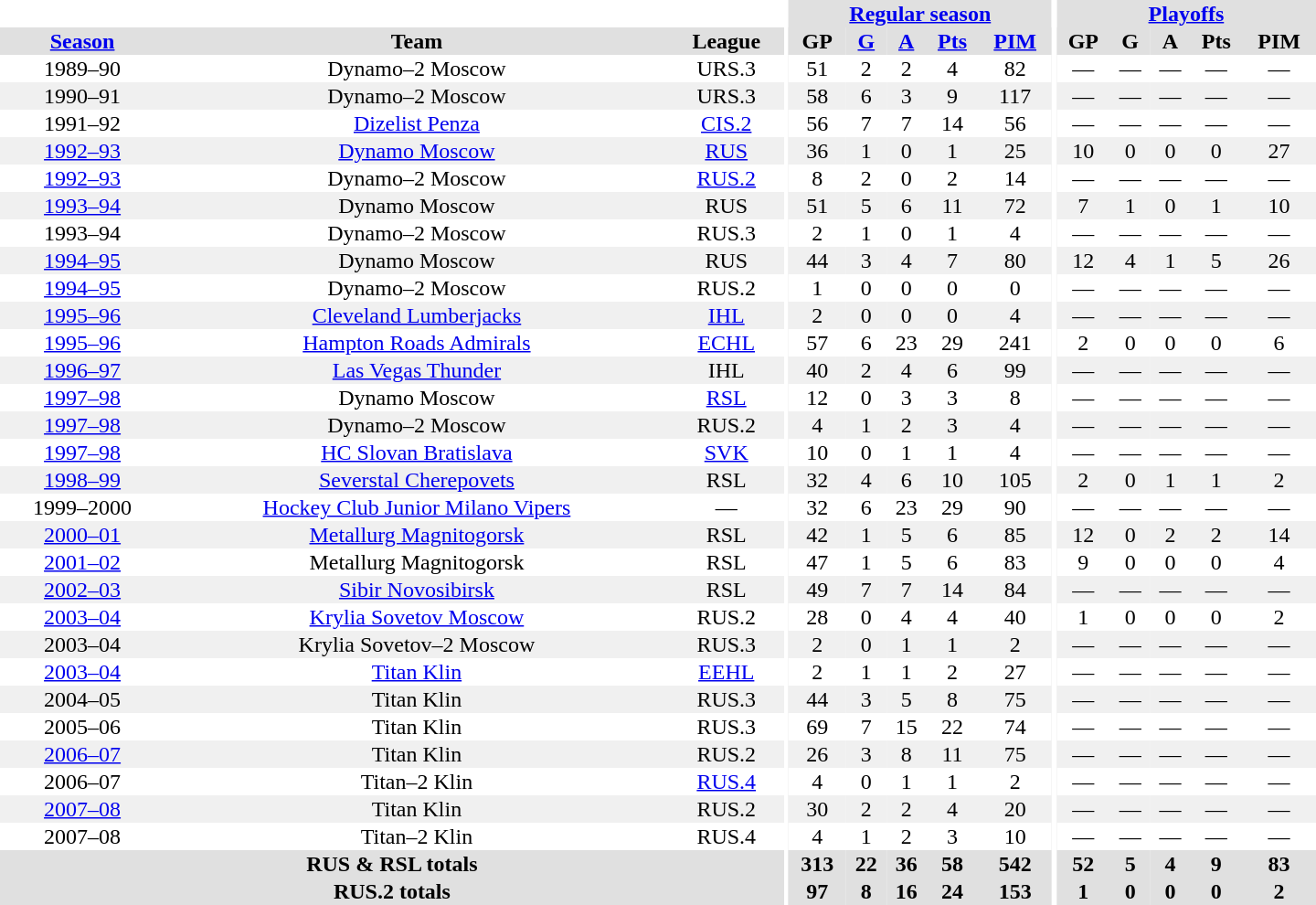<table border="0" cellpadding="1" cellspacing="0" style="text-align:center; width:60em">
<tr bgcolor="#e0e0e0">
<th colspan="3" bgcolor="#ffffff"></th>
<th rowspan="99" bgcolor="#ffffff"></th>
<th colspan="5"><a href='#'>Regular season</a></th>
<th rowspan="99" bgcolor="#ffffff"></th>
<th colspan="5"><a href='#'>Playoffs</a></th>
</tr>
<tr bgcolor="#e0e0e0">
<th><a href='#'>Season</a></th>
<th>Team</th>
<th>League</th>
<th>GP</th>
<th><a href='#'>G</a></th>
<th><a href='#'>A</a></th>
<th><a href='#'>Pts</a></th>
<th><a href='#'>PIM</a></th>
<th>GP</th>
<th>G</th>
<th>A</th>
<th>Pts</th>
<th>PIM</th>
</tr>
<tr>
<td>1989–90</td>
<td>Dynamo–2 Moscow</td>
<td>URS.3</td>
<td>51</td>
<td>2</td>
<td>2</td>
<td>4</td>
<td>82</td>
<td>—</td>
<td>—</td>
<td>—</td>
<td>—</td>
<td>—</td>
</tr>
<tr bgcolor="#f0f0f0">
<td>1990–91</td>
<td>Dynamo–2 Moscow</td>
<td>URS.3</td>
<td>58</td>
<td>6</td>
<td>3</td>
<td>9</td>
<td>117</td>
<td>—</td>
<td>—</td>
<td>—</td>
<td>—</td>
<td>—</td>
</tr>
<tr>
<td>1991–92</td>
<td><a href='#'>Dizelist Penza</a></td>
<td><a href='#'>CIS.2</a></td>
<td>56</td>
<td>7</td>
<td>7</td>
<td>14</td>
<td>56</td>
<td>—</td>
<td>—</td>
<td>—</td>
<td>—</td>
<td>—</td>
</tr>
<tr bgcolor="#f0f0f0">
<td><a href='#'>1992–93</a></td>
<td><a href='#'>Dynamo Moscow</a></td>
<td><a href='#'>RUS</a></td>
<td>36</td>
<td>1</td>
<td>0</td>
<td>1</td>
<td>25</td>
<td>10</td>
<td>0</td>
<td>0</td>
<td>0</td>
<td>27</td>
</tr>
<tr>
<td><a href='#'>1992–93</a></td>
<td>Dynamo–2 Moscow</td>
<td><a href='#'>RUS.2</a></td>
<td>8</td>
<td>2</td>
<td>0</td>
<td>2</td>
<td>14</td>
<td>—</td>
<td>—</td>
<td>—</td>
<td>—</td>
<td>—</td>
</tr>
<tr bgcolor="#f0f0f0">
<td><a href='#'>1993–94</a></td>
<td>Dynamo Moscow</td>
<td>RUS</td>
<td>51</td>
<td>5</td>
<td>6</td>
<td>11</td>
<td>72</td>
<td>7</td>
<td>1</td>
<td>0</td>
<td>1</td>
<td>10</td>
</tr>
<tr>
<td>1993–94</td>
<td>Dynamo–2 Moscow</td>
<td>RUS.3</td>
<td>2</td>
<td>1</td>
<td>0</td>
<td>1</td>
<td>4</td>
<td>—</td>
<td>—</td>
<td>—</td>
<td>—</td>
<td>—</td>
</tr>
<tr bgcolor="#f0f0f0">
<td><a href='#'>1994–95</a></td>
<td>Dynamo Moscow</td>
<td>RUS</td>
<td>44</td>
<td>3</td>
<td>4</td>
<td>7</td>
<td>80</td>
<td>12</td>
<td>4</td>
<td>1</td>
<td>5</td>
<td>26</td>
</tr>
<tr>
<td><a href='#'>1994–95</a></td>
<td>Dynamo–2 Moscow</td>
<td>RUS.2</td>
<td>1</td>
<td>0</td>
<td>0</td>
<td>0</td>
<td>0</td>
<td>—</td>
<td>—</td>
<td>—</td>
<td>—</td>
<td>—</td>
</tr>
<tr bgcolor="#f0f0f0">
<td><a href='#'>1995–96</a></td>
<td><a href='#'>Cleveland Lumberjacks</a></td>
<td><a href='#'>IHL</a></td>
<td>2</td>
<td>0</td>
<td>0</td>
<td>0</td>
<td>4</td>
<td>—</td>
<td>—</td>
<td>—</td>
<td>—</td>
<td>—</td>
</tr>
<tr>
<td><a href='#'>1995–96</a></td>
<td><a href='#'>Hampton Roads Admirals</a></td>
<td><a href='#'>ECHL</a></td>
<td>57</td>
<td>6</td>
<td>23</td>
<td>29</td>
<td>241</td>
<td>2</td>
<td>0</td>
<td>0</td>
<td>0</td>
<td>6</td>
</tr>
<tr bgcolor="#f0f0f0">
<td><a href='#'>1996–97</a></td>
<td><a href='#'>Las Vegas Thunder</a></td>
<td>IHL</td>
<td>40</td>
<td>2</td>
<td>4</td>
<td>6</td>
<td>99</td>
<td>—</td>
<td>—</td>
<td>—</td>
<td>—</td>
<td>—</td>
</tr>
<tr>
<td><a href='#'>1997–98</a></td>
<td>Dynamo Moscow</td>
<td><a href='#'>RSL</a></td>
<td>12</td>
<td>0</td>
<td>3</td>
<td>3</td>
<td>8</td>
<td>—</td>
<td>—</td>
<td>—</td>
<td>—</td>
<td>—</td>
</tr>
<tr bgcolor="#f0f0f0">
<td><a href='#'>1997–98</a></td>
<td>Dynamo–2 Moscow</td>
<td>RUS.2</td>
<td>4</td>
<td>1</td>
<td>2</td>
<td>3</td>
<td>4</td>
<td>—</td>
<td>—</td>
<td>—</td>
<td>—</td>
<td>—</td>
</tr>
<tr>
<td><a href='#'>1997–98</a></td>
<td><a href='#'>HC Slovan Bratislava</a></td>
<td><a href='#'>SVK</a></td>
<td>10</td>
<td>0</td>
<td>1</td>
<td>1</td>
<td>4</td>
<td>—</td>
<td>—</td>
<td>—</td>
<td>—</td>
<td>—</td>
</tr>
<tr bgcolor="#f0f0f0">
<td><a href='#'>1998–99</a></td>
<td><a href='#'>Severstal Cherepovets</a></td>
<td>RSL</td>
<td>32</td>
<td>4</td>
<td>6</td>
<td>10</td>
<td>105</td>
<td>2</td>
<td>0</td>
<td>1</td>
<td>1</td>
<td>2</td>
</tr>
<tr>
<td>1999–2000</td>
<td><a href='#'>Hockey Club Junior Milano Vipers</a></td>
<td>—</td>
<td>32</td>
<td>6</td>
<td>23</td>
<td>29</td>
<td>90</td>
<td>—</td>
<td>—</td>
<td>—</td>
<td>—</td>
<td>—</td>
</tr>
<tr bgcolor="#f0f0f0">
<td><a href='#'>2000–01</a></td>
<td><a href='#'>Metallurg Magnitogorsk</a></td>
<td>RSL</td>
<td>42</td>
<td>1</td>
<td>5</td>
<td>6</td>
<td>85</td>
<td>12</td>
<td>0</td>
<td>2</td>
<td>2</td>
<td>14</td>
</tr>
<tr>
<td><a href='#'>2001–02</a></td>
<td>Metallurg Magnitogorsk</td>
<td>RSL</td>
<td>47</td>
<td>1</td>
<td>5</td>
<td>6</td>
<td>83</td>
<td>9</td>
<td>0</td>
<td>0</td>
<td>0</td>
<td>4</td>
</tr>
<tr bgcolor="#f0f0f0">
<td><a href='#'>2002–03</a></td>
<td><a href='#'>Sibir Novosibirsk</a></td>
<td>RSL</td>
<td>49</td>
<td>7</td>
<td>7</td>
<td>14</td>
<td>84</td>
<td>—</td>
<td>—</td>
<td>—</td>
<td>—</td>
<td>—</td>
</tr>
<tr>
<td><a href='#'>2003–04</a></td>
<td><a href='#'>Krylia Sovetov Moscow</a></td>
<td>RUS.2</td>
<td>28</td>
<td>0</td>
<td>4</td>
<td>4</td>
<td>40</td>
<td>1</td>
<td>0</td>
<td>0</td>
<td>0</td>
<td>2</td>
</tr>
<tr bgcolor="#f0f0f0">
<td>2003–04</td>
<td>Krylia Sovetov–2 Moscow</td>
<td>RUS.3</td>
<td>2</td>
<td>0</td>
<td>1</td>
<td>1</td>
<td>2</td>
<td>—</td>
<td>—</td>
<td>—</td>
<td>—</td>
<td>—</td>
</tr>
<tr>
<td><a href='#'>2003–04</a></td>
<td><a href='#'>Titan Klin</a></td>
<td><a href='#'>EEHL</a></td>
<td>2</td>
<td>1</td>
<td>1</td>
<td>2</td>
<td>27</td>
<td>—</td>
<td>—</td>
<td>—</td>
<td>—</td>
<td>—</td>
</tr>
<tr bgcolor="#f0f0f0">
<td>2004–05</td>
<td>Titan Klin</td>
<td>RUS.3</td>
<td>44</td>
<td>3</td>
<td>5</td>
<td>8</td>
<td>75</td>
<td>—</td>
<td>—</td>
<td>—</td>
<td>—</td>
<td>—</td>
</tr>
<tr>
<td>2005–06</td>
<td>Titan Klin</td>
<td>RUS.3</td>
<td>69</td>
<td>7</td>
<td>15</td>
<td>22</td>
<td>74</td>
<td>—</td>
<td>—</td>
<td>—</td>
<td>—</td>
<td>—</td>
</tr>
<tr bgcolor="#f0f0f0">
<td><a href='#'>2006–07</a></td>
<td>Titan Klin</td>
<td>RUS.2</td>
<td>26</td>
<td>3</td>
<td>8</td>
<td>11</td>
<td>75</td>
<td>—</td>
<td>—</td>
<td>—</td>
<td>—</td>
<td>—</td>
</tr>
<tr>
<td>2006–07</td>
<td>Titan–2 Klin</td>
<td><a href='#'>RUS.4</a></td>
<td>4</td>
<td>0</td>
<td>1</td>
<td>1</td>
<td>2</td>
<td>—</td>
<td>—</td>
<td>—</td>
<td>—</td>
<td>—</td>
</tr>
<tr bgcolor="#f0f0f0">
<td><a href='#'>2007–08</a></td>
<td>Titan Klin</td>
<td>RUS.2</td>
<td>30</td>
<td>2</td>
<td>2</td>
<td>4</td>
<td>20</td>
<td>—</td>
<td>—</td>
<td>—</td>
<td>—</td>
<td>—</td>
</tr>
<tr>
<td>2007–08</td>
<td>Titan–2 Klin</td>
<td>RUS.4</td>
<td>4</td>
<td>1</td>
<td>2</td>
<td>3</td>
<td>10</td>
<td>—</td>
<td>—</td>
<td>—</td>
<td>—</td>
<td>—</td>
</tr>
<tr bgcolor="#e0e0e0">
<th colspan="3">RUS & RSL totals</th>
<th>313</th>
<th>22</th>
<th>36</th>
<th>58</th>
<th>542</th>
<th>52</th>
<th>5</th>
<th>4</th>
<th>9</th>
<th>83</th>
</tr>
<tr bgcolor="#e0e0e0">
<th colspan="3">RUS.2 totals</th>
<th>97</th>
<th>8</th>
<th>16</th>
<th>24</th>
<th>153</th>
<th>1</th>
<th>0</th>
<th>0</th>
<th>0</th>
<th>2</th>
</tr>
</table>
